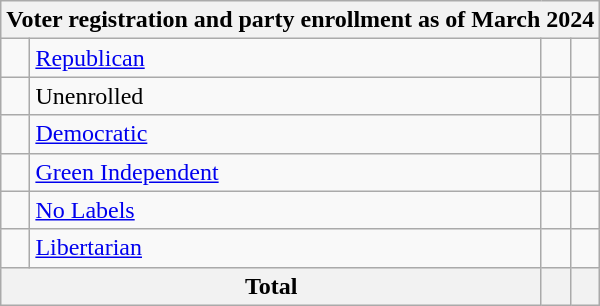<table class=wikitable>
<tr>
<th colspan = 6>Voter registration and party enrollment as of March 2024</th>
</tr>
<tr>
<td></td>
<td><a href='#'>Republican</a></td>
<td align = center></td>
<td align = center></td>
</tr>
<tr>
<td></td>
<td>Unenrolled</td>
<td align = center></td>
<td align = center></td>
</tr>
<tr>
<td></td>
<td><a href='#'>Democratic</a></td>
<td align = center></td>
<td align = center></td>
</tr>
<tr>
<td></td>
<td><a href='#'>Green Independent</a></td>
<td align = center></td>
<td align = center></td>
</tr>
<tr>
<td></td>
<td><a href='#'>No Labels</a></td>
<td align = center></td>
<td align = center></td>
</tr>
<tr>
<td></td>
<td><a href='#'>Libertarian</a></td>
<td align = center></td>
<td align = center></td>
</tr>
<tr>
<th colspan = 2>Total</th>
<th align = center></th>
<th align = center></th>
</tr>
</table>
